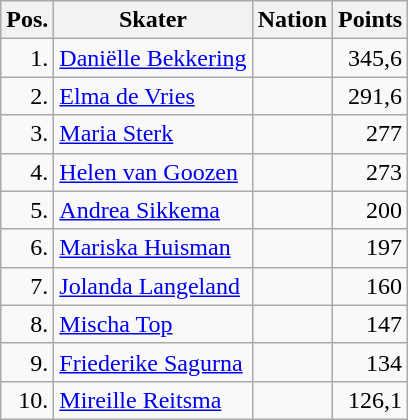<table class="wikitable">
<tr>
<th>Pos.</th>
<th>Skater</th>
<th>Nation</th>
<th>Points</th>
</tr>
<tr>
<td align=right>1.</td>
<td><a href='#'>Daniëlle Bekkering</a></td>
<td></td>
<td align=right>345,6</td>
</tr>
<tr>
<td align=right>2.</td>
<td><a href='#'>Elma de Vries</a></td>
<td></td>
<td align=right>291,6</td>
</tr>
<tr>
<td align=right>3.</td>
<td><a href='#'>Maria Sterk</a></td>
<td></td>
<td align=right>277</td>
</tr>
<tr>
<td align=right>4.</td>
<td><a href='#'>Helen van Goozen</a></td>
<td></td>
<td align=right>273</td>
</tr>
<tr>
<td align=right>5.</td>
<td><a href='#'>Andrea Sikkema</a></td>
<td></td>
<td align=right>200</td>
</tr>
<tr>
<td align=right>6.</td>
<td><a href='#'>Mariska Huisman</a></td>
<td></td>
<td align=right>197</td>
</tr>
<tr>
<td align=right>7.</td>
<td><a href='#'>Jolanda Langeland</a></td>
<td></td>
<td align=right>160</td>
</tr>
<tr>
<td align=right>8.</td>
<td><a href='#'>Mischa Top</a></td>
<td></td>
<td align=right>147</td>
</tr>
<tr>
<td align=right>9.</td>
<td><a href='#'>Friederike Sagurna</a></td>
<td></td>
<td align=right>134</td>
</tr>
<tr>
<td align=right>10.</td>
<td><a href='#'>Mireille Reitsma</a></td>
<td></td>
<td align=right>126,1</td>
</tr>
</table>
